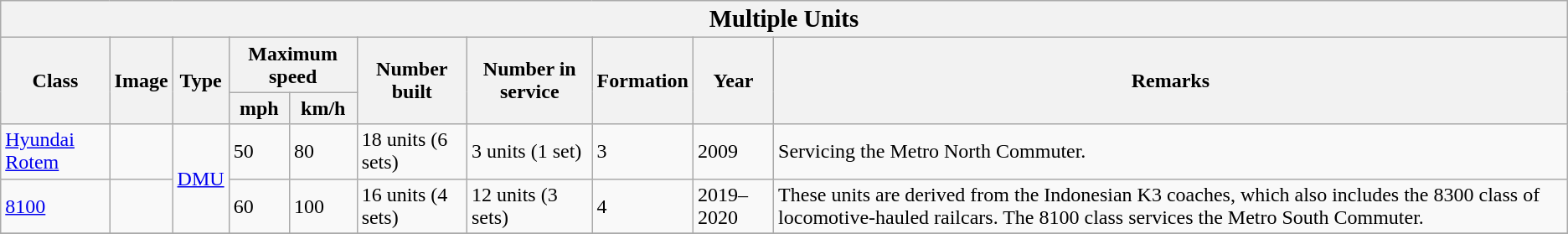<table class="wikitable">
<tr>
<th colspan="10"><big>Multiple Units</big></th>
</tr>
<tr>
<th rowspan="2">Class</th>
<th rowspan="2">Image</th>
<th rowspan="2">Type</th>
<th colspan="2">Maximum speed</th>
<th rowspan="2">Number built</th>
<th rowspan="2">Number in service</th>
<th rowspan="2">Formation</th>
<th rowspan="2">Year</th>
<th rowspan="2">Remarks</th>
</tr>
<tr>
<th>mph</th>
<th>km/h</th>
</tr>
<tr>
<td><a href='#'>Hyundai Rotem</a></td>
<td></td>
<td rowspan="2"><a href='#'>DMU</a></td>
<td>50</td>
<td>80</td>
<td>18 units (6 sets)</td>
<td>3 units (1 set)</td>
<td>3</td>
<td>2009</td>
<td>Servicing the Metro North Commuter.</td>
</tr>
<tr>
<td><a href='#'>8100</a></td>
<td></td>
<td>60</td>
<td>100</td>
<td>16 units (4 sets)</td>
<td>12 units (3 sets)</td>
<td>4</td>
<td>2019–2020</td>
<td>These units are derived from the Indonesian K3 coaches, which also includes the 8300 class of locomotive-hauled railcars. The 8100 class services the Metro South Commuter.</td>
</tr>
<tr>
</tr>
</table>
